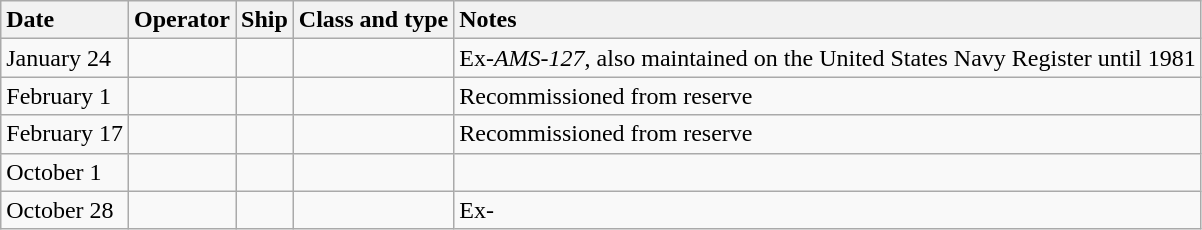<table class="wikitable nowraplinks">
<tr>
<th style="text-align: left">Date</th>
<th style="text-align: left">Operator</th>
<th style="text-align: left">Ship</th>
<th style="text-align: left">Class and type</th>
<th style="text-align: left">Notes</th>
</tr>
<tr ---->
<td>January 24</td>
<td></td>
<td><strong></strong></td>
<td></td>
<td>Ex-<em>AMS-127</em>, also maintained on the United States Navy Register until 1981 </td>
</tr>
<tr ---->
<td>February 1</td>
<td></td>
<td><strong></strong></td>
<td></td>
<td>Recommissioned from reserve</td>
</tr>
<tr>
<td>February 17</td>
<td></td>
<td><strong></strong></td>
<td></td>
<td>Recommissioned from reserve</td>
</tr>
<tr>
<td>October 1</td>
<td></td>
<td><strong></strong></td>
<td></td>
</tr>
<tr>
<td>October 28</td>
<td></td>
<td><strong></strong></td>
<td></td>
<td>Ex-</td>
</tr>
</table>
